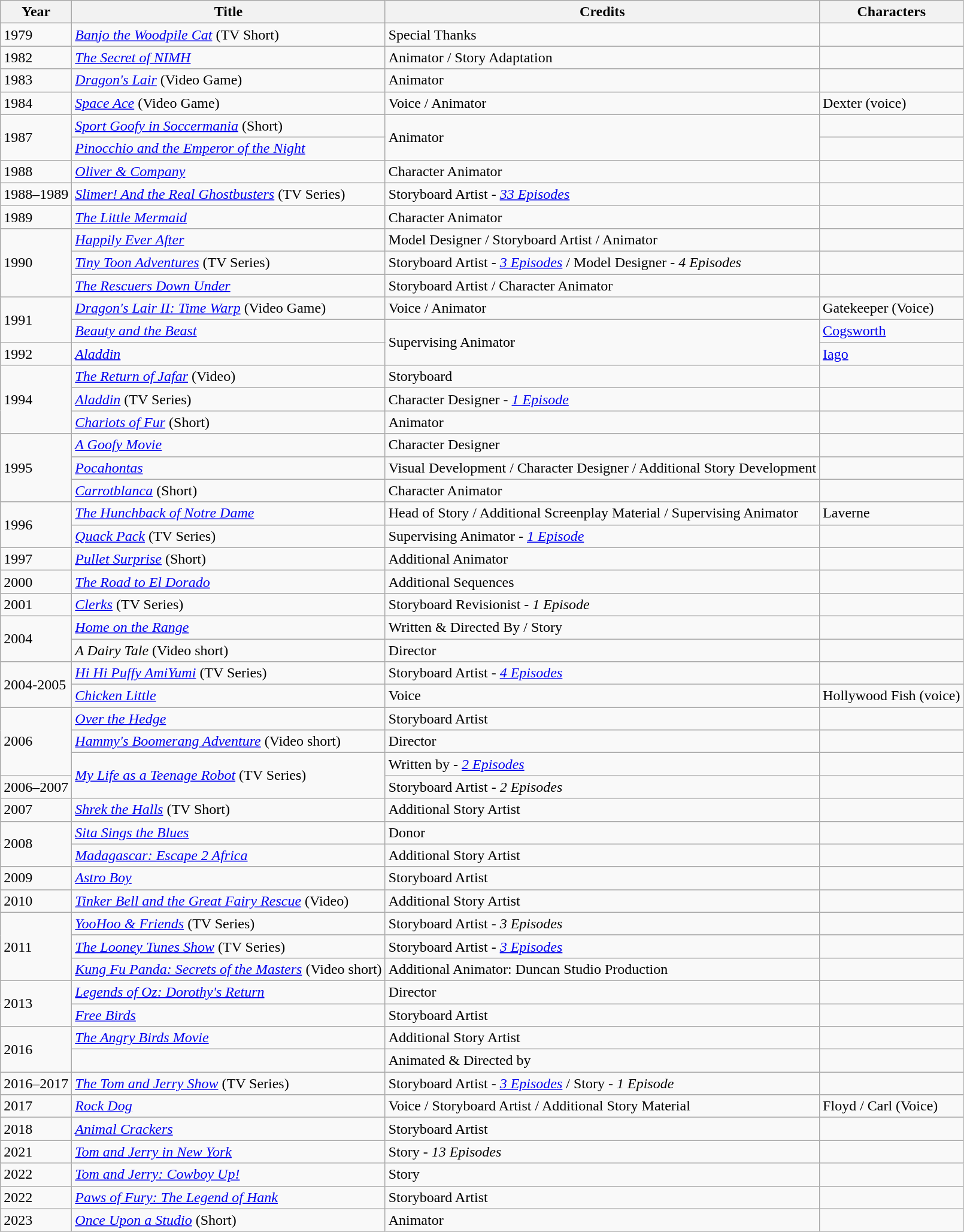<table class="wikitable sortable">
<tr>
<th>Year</th>
<th>Title</th>
<th>Credits</th>
<th>Characters</th>
</tr>
<tr>
<td>1979</td>
<td><em><a href='#'>Banjo the Woodpile Cat</a></em> (TV Short)</td>
<td>Special Thanks</td>
<td></td>
</tr>
<tr>
<td>1982</td>
<td><em><a href='#'>The Secret of NIMH</a></em></td>
<td>Animator / Story Adaptation</td>
<td></td>
</tr>
<tr>
<td>1983</td>
<td><em><a href='#'>Dragon's Lair</a></em> (Video Game)</td>
<td>Animator</td>
<td></td>
</tr>
<tr>
<td>1984</td>
<td><em><a href='#'>Space Ace</a></em> (Video Game)</td>
<td>Voice / Animator</td>
<td>Dexter (voice)</td>
</tr>
<tr>
<td rowspan="2">1987</td>
<td><em><a href='#'>Sport Goofy in Soccermania</a></em> (Short)</td>
<td rowspan="2">Animator</td>
<td></td>
</tr>
<tr>
<td><em><a href='#'>Pinocchio and the Emperor of the Night</a></em></td>
<td></td>
</tr>
<tr>
<td>1988</td>
<td><em><a href='#'>Oliver & Company</a></em></td>
<td>Character Animator</td>
<td></td>
</tr>
<tr>
<td>1988–1989</td>
<td><em><a href='#'>Slimer! And the Real Ghostbusters</a></em> (TV Series)</td>
<td>Storyboard Artist - <em><a href='#'>33 Episodes</a></em></td>
<td></td>
</tr>
<tr>
<td>1989</td>
<td><em><a href='#'>The Little Mermaid</a></em></td>
<td>Character Animator</td>
<td></td>
</tr>
<tr>
<td rowspan="3">1990</td>
<td><em><a href='#'>Happily Ever After</a></em></td>
<td>Model Designer / Storyboard Artist / Animator</td>
<td></td>
</tr>
<tr>
<td><em><a href='#'>Tiny Toon Adventures</a></em> (TV Series)</td>
<td>Storyboard Artist - <em><a href='#'>3 Episodes</a></em> / Model Designer - <em>4 Episodes</em></td>
<td></td>
</tr>
<tr>
<td><em><a href='#'>The Rescuers Down Under</a></em></td>
<td>Storyboard Artist / Character Animator</td>
<td></td>
</tr>
<tr>
<td rowspan="2">1991</td>
<td><em><a href='#'>Dragon's Lair II: Time Warp</a></em> (Video Game)</td>
<td>Voice / Animator</td>
<td>Gatekeeper (Voice)</td>
</tr>
<tr>
<td><em><a href='#'>Beauty and the Beast</a></em></td>
<td rowspan="2">Supervising Animator</td>
<td><a href='#'>Cogsworth</a></td>
</tr>
<tr>
<td>1992</td>
<td><em><a href='#'>Aladdin</a></em></td>
<td><a href='#'>Iago</a></td>
</tr>
<tr>
<td rowspan="3">1994</td>
<td><em><a href='#'>The Return of Jafar</a></em> (Video)</td>
<td>Storyboard</td>
<td></td>
</tr>
<tr>
<td><em><a href='#'>Aladdin</a></em> (TV Series)</td>
<td>Character Designer - <em><a href='#'>1 Episode</a></em></td>
<td></td>
</tr>
<tr>
<td><em><a href='#'>Chariots of Fur</a></em> (Short)</td>
<td>Animator</td>
<td></td>
</tr>
<tr>
<td rowspan="3">1995</td>
<td><em><a href='#'>A Goofy Movie</a></em></td>
<td>Character Designer</td>
<td></td>
</tr>
<tr>
<td><em><a href='#'>Pocahontas</a></em></td>
<td>Visual Development / Character Designer / Additional Story Development</td>
<td></td>
</tr>
<tr>
<td><em><a href='#'>Carrotblanca</a></em> (Short)</td>
<td>Character Animator</td>
<td></td>
</tr>
<tr>
<td rowspan="2">1996</td>
<td><em><a href='#'>The Hunchback of Notre Dame</a></em></td>
<td>Head of Story / Additional Screenplay Material / Supervising Animator</td>
<td>Laverne</td>
</tr>
<tr>
<td><em><a href='#'>Quack Pack</a></em> (TV Series)</td>
<td>Supervising Animator - <em><a href='#'>1 Episode</a></em></td>
<td></td>
</tr>
<tr>
<td>1997</td>
<td><em><a href='#'>Pullet Surprise</a></em> (Short)</td>
<td>Additional Animator</td>
<td></td>
</tr>
<tr>
<td>2000</td>
<td><em><a href='#'>The Road to El Dorado</a></em></td>
<td>Additional Sequences</td>
<td></td>
</tr>
<tr>
<td>2001</td>
<td><em><a href='#'>Clerks</a></em> (TV Series)</td>
<td>Storyboard Revisionist - <em>1 Episode</em></td>
<td></td>
</tr>
<tr>
<td rowspan="2">2004</td>
<td><em><a href='#'>Home on the Range</a></em></td>
<td>Written & Directed By / Story</td>
<td></td>
</tr>
<tr>
<td><em>A Dairy Tale</em> (Video short)</td>
<td>Director</td>
<td></td>
</tr>
<tr>
<td rowspan="2">2004-2005</td>
<td><em><a href='#'>Hi Hi Puffy AmiYumi</a></em> (TV Series)</td>
<td>Storyboard Artist - <em><a href='#'>4 Episodes</a></em></td>
<td></td>
</tr>
<tr>
<td><em><a href='#'>Chicken Little</a></em></td>
<td>Voice</td>
<td>Hollywood Fish (voice)</td>
</tr>
<tr>
<td rowspan="3">2006</td>
<td><em><a href='#'>Over the Hedge</a></em></td>
<td>Storyboard Artist</td>
<td></td>
</tr>
<tr>
<td><em><a href='#'>Hammy's Boomerang Adventure</a></em> (Video short)</td>
<td>Director</td>
<td></td>
</tr>
<tr>
<td rowspan=2><em><a href='#'>My Life as a Teenage Robot</a></em> (TV Series)</td>
<td>Written by - <em><a href='#'>2 Episodes</a></em></td>
<td></td>
</tr>
<tr>
<td>2006–2007</td>
<td>Storyboard Artist - <em>2 Episodes</em></td>
<td></td>
</tr>
<tr>
<td>2007</td>
<td><em><a href='#'>Shrek the Halls</a></em> (TV Short)</td>
<td>Additional Story Artist</td>
<td></td>
</tr>
<tr>
<td rowspan="2">2008</td>
<td><em><a href='#'>Sita Sings the Blues</a></em></td>
<td>Donor</td>
<td></td>
</tr>
<tr>
<td><em><a href='#'>Madagascar: Escape 2 Africa</a></em></td>
<td>Additional Story Artist</td>
<td></td>
</tr>
<tr>
<td>2009</td>
<td><em><a href='#'>Astro Boy</a></em></td>
<td>Storyboard Artist</td>
<td></td>
</tr>
<tr>
<td>2010</td>
<td><em><a href='#'>Tinker Bell and the Great Fairy Rescue</a></em> (Video)</td>
<td>Additional Story Artist</td>
<td></td>
</tr>
<tr>
<td rowspan="3">2011</td>
<td><em><a href='#'>YooHoo & Friends</a></em> (TV Series)</td>
<td>Storyboard Artist - <em>3 Episodes</em></td>
<td></td>
</tr>
<tr>
<td><em><a href='#'>The Looney Tunes Show</a></em> (TV Series)</td>
<td>Storyboard Artist - <em><a href='#'>3 Episodes</a></em></td>
<td></td>
</tr>
<tr>
<td><em><a href='#'>Kung Fu Panda: Secrets of the Masters</a></em> (Video short)</td>
<td>Additional Animator: Duncan Studio Production</td>
<td></td>
</tr>
<tr>
<td rowspan="2">2013</td>
<td><em><a href='#'>Legends of Oz: Dorothy's Return</a></em></td>
<td>Director</td>
<td></td>
</tr>
<tr>
<td><em><a href='#'>Free Birds</a></em></td>
<td>Storyboard Artist</td>
<td></td>
</tr>
<tr>
<td rowspan="2">2016</td>
<td><em><a href='#'>The Angry Birds Movie</a></em></td>
<td>Additional Story Artist</td>
<td></td>
</tr>
<tr>
<td></td>
<td>Animated & Directed by</td>
<td></td>
</tr>
<tr>
<td>2016–2017</td>
<td><em><a href='#'>The Tom and Jerry Show</a></em> (TV Series)</td>
<td>Storyboard Artist - <em><a href='#'>3 Episodes</a></em> / Story - <em>1 Episode</em></td>
<td></td>
</tr>
<tr>
<td>2017</td>
<td><em><a href='#'>Rock Dog</a></em></td>
<td>Voice / Storyboard Artist / Additional Story Material</td>
<td>Floyd / Carl (Voice)</td>
</tr>
<tr>
<td>2018</td>
<td><em><a href='#'>Animal Crackers</a></em></td>
<td>Storyboard Artist</td>
<td></td>
</tr>
<tr>
<td>2021</td>
<td><em><a href='#'>Tom and Jerry in New York</a></em></td>
<td>Story - <em>13 Episodes</em></td>
<td></td>
</tr>
<tr>
<td>2022</td>
<td><em><a href='#'>Tom and Jerry: Cowboy Up!</a></em></td>
<td>Story</td>
<td></td>
</tr>
<tr>
<td>2022</td>
<td><em><a href='#'>Paws of Fury: The Legend of Hank</a></em></td>
<td>Storyboard Artist</td>
<td></td>
</tr>
<tr>
<td>2023</td>
<td><em><a href='#'>Once Upon a Studio</a></em> (Short)</td>
<td>Animator</td>
<td></td>
</tr>
</table>
